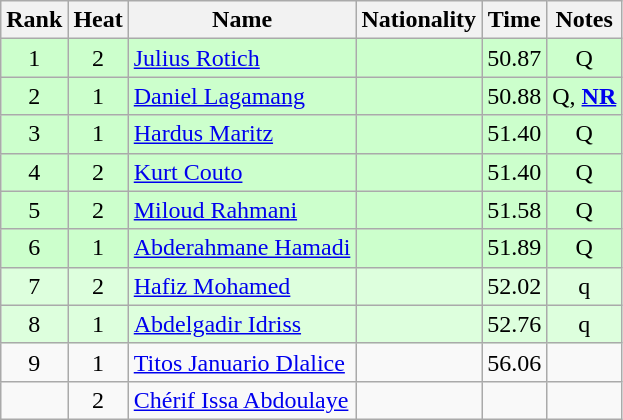<table class="wikitable sortable" style="text-align:center">
<tr>
<th>Rank</th>
<th>Heat</th>
<th>Name</th>
<th>Nationality</th>
<th>Time</th>
<th>Notes</th>
</tr>
<tr bgcolor=ccffcc>
<td>1</td>
<td>2</td>
<td align=left><a href='#'>Julius Rotich</a></td>
<td align=left></td>
<td>50.87</td>
<td>Q</td>
</tr>
<tr bgcolor=ccffcc>
<td>2</td>
<td>1</td>
<td align=left><a href='#'>Daniel Lagamang</a></td>
<td align=left></td>
<td>50.88</td>
<td>Q, <strong><a href='#'>NR</a></strong></td>
</tr>
<tr bgcolor=ccffcc>
<td>3</td>
<td>1</td>
<td align=left><a href='#'>Hardus Maritz</a></td>
<td align=left></td>
<td>51.40</td>
<td>Q</td>
</tr>
<tr bgcolor=ccffcc>
<td>4</td>
<td>2</td>
<td align=left><a href='#'>Kurt Couto</a></td>
<td align=left></td>
<td>51.40</td>
<td>Q</td>
</tr>
<tr bgcolor=ccffcc>
<td>5</td>
<td>2</td>
<td align=left><a href='#'>Miloud Rahmani</a></td>
<td align=left></td>
<td>51.58</td>
<td>Q</td>
</tr>
<tr bgcolor=ccffcc>
<td>6</td>
<td>1</td>
<td align=left><a href='#'>Abderahmane Hamadi</a></td>
<td align=left></td>
<td>51.89</td>
<td>Q</td>
</tr>
<tr bgcolor=ddffdd>
<td>7</td>
<td>2</td>
<td align=left><a href='#'>Hafiz Mohamed</a></td>
<td align=left></td>
<td>52.02</td>
<td>q</td>
</tr>
<tr bgcolor=ddffdd>
<td>8</td>
<td>1</td>
<td align=left><a href='#'>Abdelgadir Idriss</a></td>
<td align=left></td>
<td>52.76</td>
<td>q</td>
</tr>
<tr>
<td>9</td>
<td>1</td>
<td align=left><a href='#'>Titos Januario Dlalice</a></td>
<td align=left></td>
<td>56.06</td>
<td></td>
</tr>
<tr>
<td></td>
<td>2</td>
<td align=left><a href='#'>Chérif Issa Abdoulaye</a></td>
<td align=left></td>
<td></td>
<td></td>
</tr>
</table>
